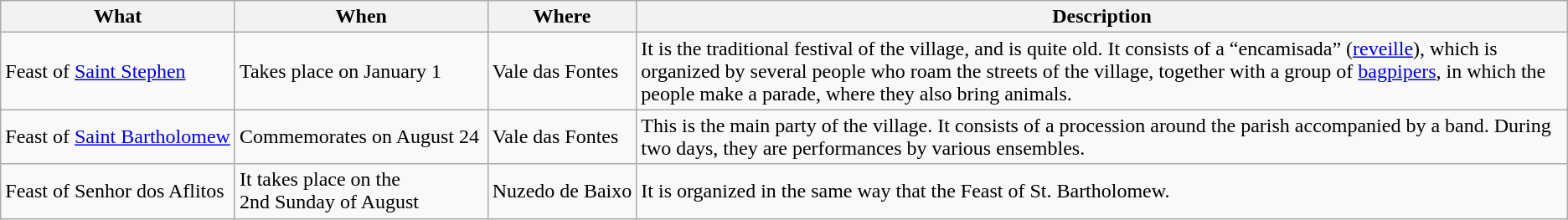<table class="wikitable">
<tr>
<th>What</th>
<th>When</th>
<th>Where</th>
<th>Description</th>
</tr>
<tr>
<td>Feast of <a href='#'>Saint&nbsp;Stephen</a></td>
<td>Takes place on January 1</td>
<td>Vale das Fontes</td>
<td>It is the traditional festival of the village, and is quite old. It consists of a “encamisada” (<a href='#'>reveille</a>), which is organized by several people who roam the streets of the village, together with a group of <a href='#'>bagpipers</a>, in which the people make a parade, where they also bring animals.</td>
</tr>
<tr>
<td>Feast of <a href='#'>Saint&nbsp;Bartholomew</a></td>
<td>Commemorates on August 24</td>
<td>Vale das Fontes</td>
<td>This is the main party of the village. It consists of a procession around the parish accompanied by a band. During two days, they are performances by various ensembles.</td>
</tr>
<tr>
<td>Feast of Senhor dos Aflitos</td>
<td>It takes place on the 2nd Sunday of August</td>
<td>Nuzedo de Baixo</td>
<td>It is organized in the same way that the Feast of St. Bartholomew.</td>
</tr>
</table>
